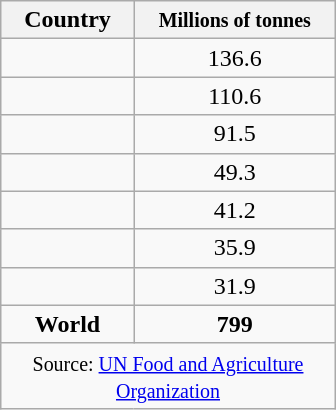<table class="wikitable" style="float:right; clear:left; width:14em; text-align:center;">
<tr>
<th>Country</th>
<th><small>Millions of tonnes</small></th>
</tr>
<tr>
<td></td>
<td>136.6</td>
</tr>
<tr>
<td></td>
<td>110.6</td>
</tr>
<tr>
<td></td>
<td>91.5</td>
</tr>
<tr>
<td></td>
<td>49.3</td>
</tr>
<tr>
<td></td>
<td>41.2</td>
</tr>
<tr>
<td></td>
<td>35.9</td>
</tr>
<tr>
<td></td>
<td>31.9</td>
</tr>
<tr>
<td><strong>World</strong></td>
<td><strong>799</strong></td>
</tr>
<tr>
<td colspan=2><small>Source: <a href='#'>UN Food and Agriculture Organization</a></small></td>
</tr>
</table>
